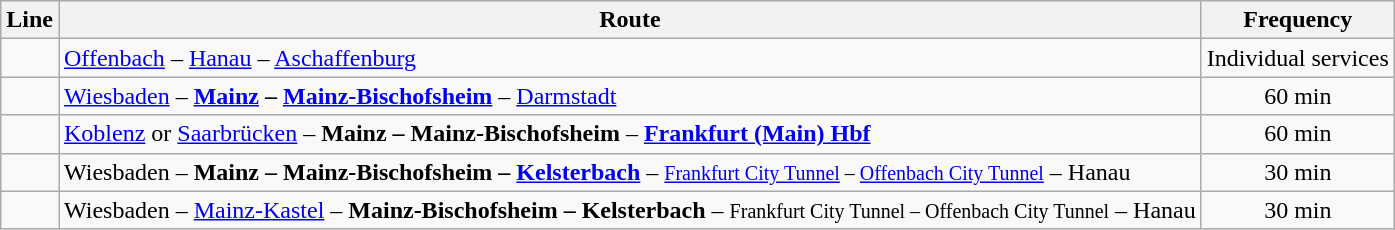<table class="wikitable">
<tr>
<th>Line</th>
<th>Route</th>
<th>Frequency</th>
</tr>
<tr>
<td></td>
<td>  <a href='#'>Offenbach</a> – <a href='#'>Hanau</a> – <a href='#'>Aschaffenburg</a></td>
<td align="center">Individual services</td>
</tr>
<tr>
<td></td>
<td><a href='#'>Wiesbaden</a> – <strong><a href='#'>Mainz</a> – <a href='#'>Mainz-Bischofsheim</a></strong> – <a href='#'>Darmstadt</a></td>
<td align="center">60 min</td>
</tr>
<tr>
<td></td>
<td><a href='#'>Koblenz</a> or <a href='#'>Saarbrücken</a> – <strong>Mainz – Mainz-Bischofsheim</strong> –  <strong><a href='#'>Frankfurt (Main) Hbf</a></strong></td>
<td align="center">60 min</td>
</tr>
<tr>
<td></td>
<td>Wiesbaden – <strong>Mainz – Mainz-Bischofsheim – <a href='#'>Kelsterbach</a></strong> –   <small><a href='#'>Frankfurt City Tunnel</a> – <a href='#'>Offenbach City Tunnel</a></small> – Hanau</td>
<td align="center">30 min</td>
</tr>
<tr>
<td></td>
<td>Wiesbaden – <a href='#'>Mainz-Kastel</a> – <strong>Mainz-Bischofsheim – Kelsterbach</strong> –   <small>Frankfurt City Tunnel – Offenbach City Tunnel</small> – Hanau</td>
<td align="center">30 min</td>
</tr>
</table>
